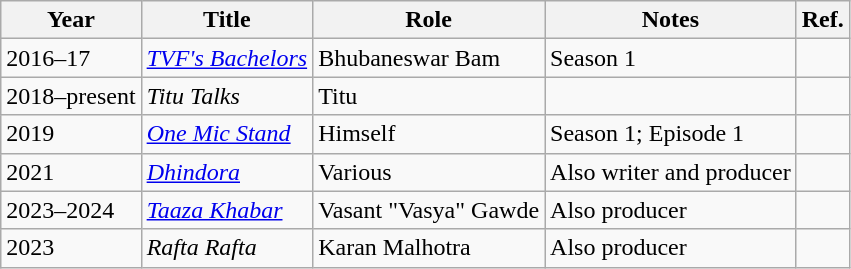<table class="wikitable sortable">
<tr>
<th scope="col">Year</th>
<th scope="col">Title</th>
<th scope="col">Role</th>
<th scope="col">Notes</th>
<th>Ref.</th>
</tr>
<tr>
<td>2016–17</td>
<td><em><a href='#'>TVF's Bachelors</a></em></td>
<td>Bhubaneswar Bam</td>
<td>Season 1</td>
<td></td>
</tr>
<tr>
<td>2018–present</td>
<td><em>Titu Talks</em></td>
<td>Titu</td>
<td></td>
<td></td>
</tr>
<tr>
<td>2019</td>
<td><em><a href='#'>One Mic Stand</a></em></td>
<td>Himself</td>
<td>Season 1; Episode 1</td>
<td></td>
</tr>
<tr>
<td>2021</td>
<td><em><a href='#'>Dhindora</a></em></td>
<td>Various</td>
<td>Also writer and producer</td>
<td></td>
</tr>
<tr>
<td>2023–2024</td>
<td><em><a href='#'>Taaza Khabar</a></em></td>
<td>Vasant "Vasya" Gawde</td>
<td>Also producer</td>
<td></td>
</tr>
<tr>
<td>2023</td>
<td><em>Rafta Rafta</em></td>
<td>Karan Malhotra</td>
<td>Also producer</td>
<td></td>
</tr>
</table>
